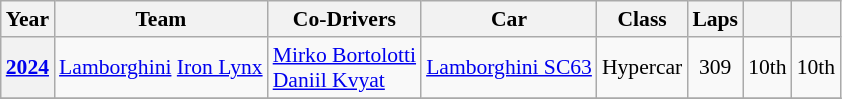<table class="wikitable" style="text-align:center; font-size:90%">
<tr>
<th>Year</th>
<th>Team</th>
<th>Co-Drivers</th>
<th>Car</th>
<th>Class</th>
<th>Laps</th>
<th></th>
<th></th>
</tr>
<tr>
<th><a href='#'>2024</a></th>
<td align="left"nowrap> <a href='#'>Lamborghini</a> <a href='#'>Iron Lynx</a></td>
<td align="left"nowrap> <a href='#'>Mirko Bortolotti</a><br> <a href='#'>Daniil Kvyat</a></td>
<td align="left"nowrap><a href='#'>Lamborghini SC63</a></td>
<td>Hypercar</td>
<td>309</td>
<td>10th</td>
<td>10th</td>
</tr>
<tr>
</tr>
</table>
